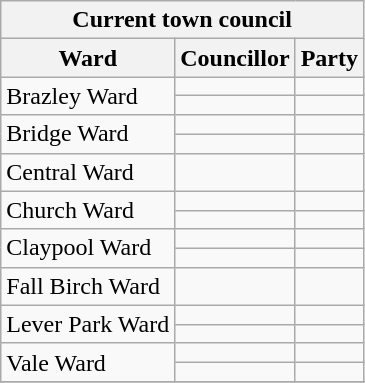<table class="wikitable sortable">
<tr>
<th colspan="4">Current town council</th>
</tr>
<tr>
<th>Ward</th>
<th>Councillor</th>
<th colspan="2">Party</th>
</tr>
<tr>
<td rowspan="2">Brazley Ward</td>
<td></td>
<td></td>
</tr>
<tr>
<td></td>
<td></td>
</tr>
<tr>
<td rowspan="2">Bridge Ward</td>
<td></td>
<td></td>
</tr>
<tr>
<td></td>
<td></td>
</tr>
<tr>
<td>Central Ward</td>
<td></td>
<td></td>
</tr>
<tr>
<td rowspan="2">Church Ward</td>
<td></td>
<td></td>
</tr>
<tr>
<td></td>
<td></td>
</tr>
<tr>
<td rowspan="2">Claypool Ward</td>
<td></td>
<td></td>
</tr>
<tr>
<td></td>
<td></td>
</tr>
<tr>
<td>Fall Birch Ward</td>
<td></td>
<td></td>
</tr>
<tr>
<td rowspan="2">Lever Park Ward</td>
<td></td>
<td></td>
</tr>
<tr>
<td></td>
<td></td>
</tr>
<tr>
<td rowspan="2">Vale Ward</td>
<td></td>
<td></td>
</tr>
<tr>
<td></td>
<td></td>
</tr>
<tr>
</tr>
</table>
